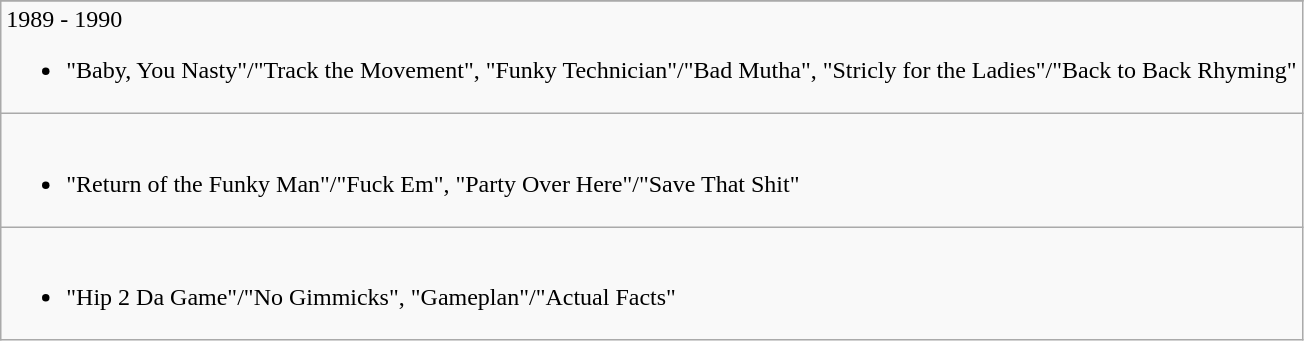<table class="wikitable">
<tr>
</tr>
<tr>
<td>1989 - 1990<br><ul><li>"Baby, You Nasty"/"Track the Movement", "Funky Technician"/"Bad Mutha", "Stricly for the Ladies"/"Back to Back Rhyming"</li></ul></td>
</tr>
<tr>
<td><br><ul><li>"Return of the Funky Man"/"Fuck Em", "Party Over Here"/"Save That Shit"</li></ul></td>
</tr>
<tr>
<td><br><ul><li>"Hip 2 Da Game"/"No Gimmicks", "Gameplan"/"Actual Facts"</li></ul></td>
</tr>
</table>
